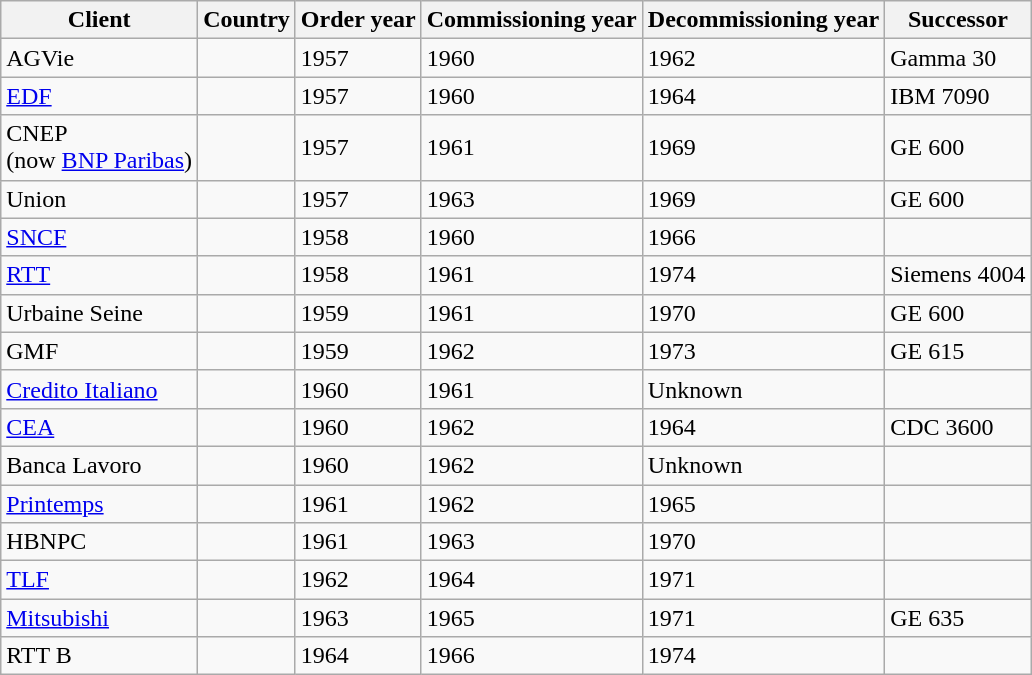<table class="wikitable">
<tr>
<th>Client</th>
<th>Country</th>
<th>Order year</th>
<th>Commissioning year</th>
<th>Decommissioning year</th>
<th>Successor</th>
</tr>
<tr>
<td>AGVie</td>
<td></td>
<td>1957</td>
<td>1960</td>
<td>1962</td>
<td>Gamma 30</td>
</tr>
<tr>
<td><a href='#'>EDF</a></td>
<td></td>
<td>1957</td>
<td>1960</td>
<td>1964</td>
<td>IBM 7090</td>
</tr>
<tr>
<td>CNEP<br>(now <a href='#'>BNP Paribas</a>)</td>
<td></td>
<td>1957</td>
<td>1961</td>
<td>1969</td>
<td>GE 600</td>
</tr>
<tr>
<td>Union</td>
<td></td>
<td>1957</td>
<td>1963</td>
<td>1969</td>
<td>GE 600</td>
</tr>
<tr>
<td><a href='#'>SNCF</a></td>
<td></td>
<td>1958</td>
<td>1960</td>
<td>1966</td>
<td></td>
</tr>
<tr>
<td><a href='#'>RTT</a></td>
<td></td>
<td>1958</td>
<td>1961</td>
<td>1974</td>
<td>Siemens 4004</td>
</tr>
<tr>
<td>Urbaine Seine</td>
<td></td>
<td>1959</td>
<td>1961</td>
<td>1970</td>
<td>GE 600</td>
</tr>
<tr>
<td>GMF</td>
<td></td>
<td>1959</td>
<td>1962</td>
<td>1973</td>
<td>GE 615</td>
</tr>
<tr>
<td><a href='#'>Credito Italiano</a></td>
<td></td>
<td>1960</td>
<td>1961</td>
<td>Unknown</td>
<td></td>
</tr>
<tr>
<td><a href='#'>CEA</a></td>
<td></td>
<td>1960</td>
<td>1962</td>
<td>1964</td>
<td>CDC 3600</td>
</tr>
<tr>
<td>Banca Lavoro</td>
<td></td>
<td>1960</td>
<td>1962</td>
<td>Unknown</td>
<td></td>
</tr>
<tr>
<td><a href='#'>Printemps</a></td>
<td></td>
<td>1961</td>
<td>1962</td>
<td>1965</td>
<td></td>
</tr>
<tr>
<td>HBNPC</td>
<td></td>
<td>1961</td>
<td>1963</td>
<td>1970</td>
<td></td>
</tr>
<tr>
<td><a href='#'>TLF</a></td>
<td></td>
<td>1962</td>
<td>1964</td>
<td>1971</td>
<td></td>
</tr>
<tr>
<td><a href='#'>Mitsubishi</a></td>
<td></td>
<td>1963</td>
<td>1965</td>
<td>1971</td>
<td>GE 635</td>
</tr>
<tr>
<td>RTT B</td>
<td></td>
<td>1964</td>
<td>1966</td>
<td>1974</td>
<td></td>
</tr>
</table>
